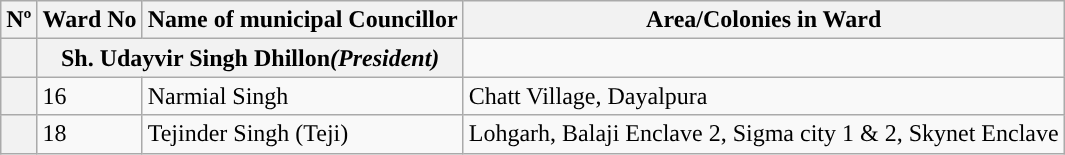<table class="wikitable">
<tr>
<th>Nº</th>
<th>Ward No</th>
<th>Name of municipal Councillor</th>
<th>Area/Colonies in Ward</th>
</tr>
<tr>
<th style="background-color:"></th>
<th colspan="2">Sh. Udayvir Singh Dhillon<em>(President)</em></th>
</tr>
<tr>
<th style="background-color:"></th>
<td>16</td>
<td>Narmial Singh</td>
<td>Chatt Village, Dayalpura</td>
</tr>
<tr>
<th style="background-color:"></th>
<td>18</td>
<td>Tejinder Singh (Teji)</td>
<td>Lohgarh, Balaji Enclave 2, Sigma city 1 & 2, Skynet Enclave</td>
</tr>
</table>
